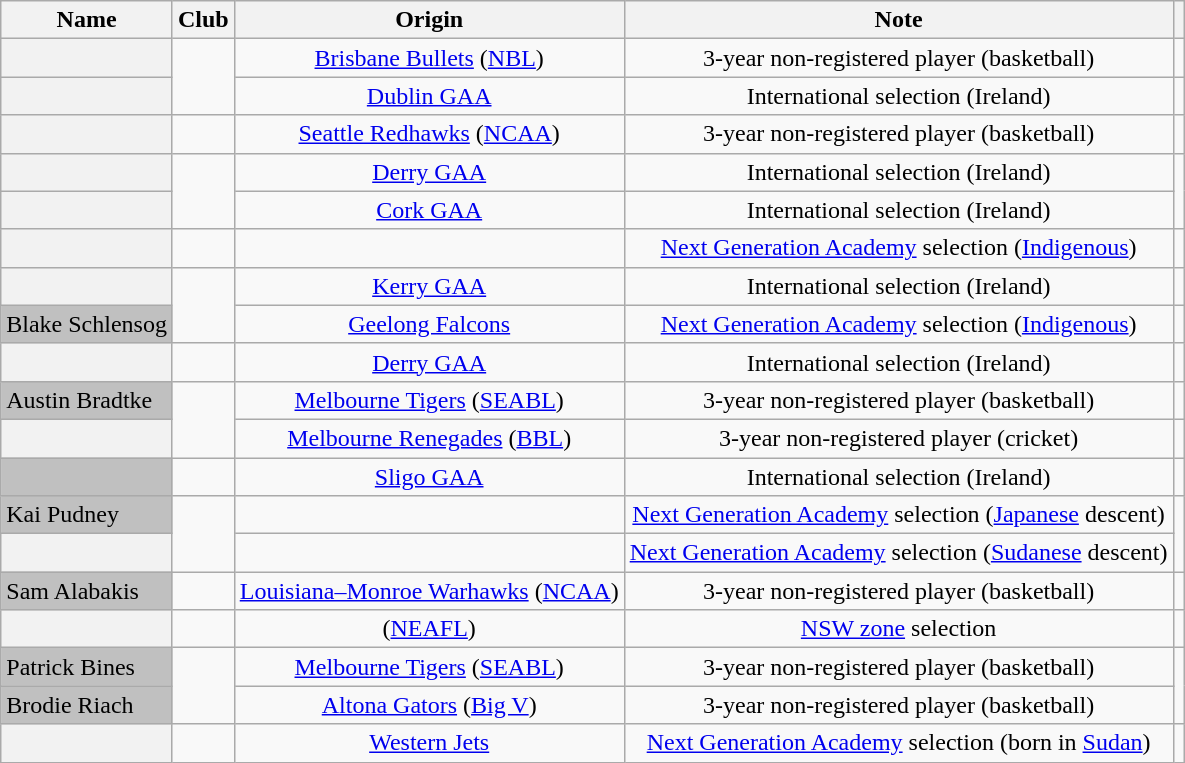<table class="wikitable sortable plainrowheaders" style="text-align:center">
<tr>
<th scope="col">Name</th>
<th scope="col">Club</th>
<th scope="col">Origin</th>
<th scope="col">Note</th>
<th class="unsortable"></th>
</tr>
<tr>
<th scope="row"></th>
<td rowspan=2></td>
<td><a href='#'>Brisbane Bullets</a> (<a href='#'>NBL</a>)</td>
<td>3-year non-registered player (basketball)</td>
<td></td>
</tr>
<tr>
<th scope="row"></th>
<td><a href='#'>Dublin GAA</a></td>
<td>International selection (Ireland)</td>
<td></td>
</tr>
<tr>
<th scope="row"></th>
<td></td>
<td><a href='#'>Seattle Redhawks</a> (<a href='#'>NCAA</a>)</td>
<td>3-year non-registered player (basketball)</td>
<td></td>
</tr>
<tr>
<th scope="row"></th>
<td rowspan=2></td>
<td><a href='#'>Derry GAA</a></td>
<td>International selection (Ireland)</td>
<td rowspan=2></td>
</tr>
<tr>
<th scope="row"></th>
<td><a href='#'>Cork GAA</a></td>
<td>International selection (Ireland)</td>
</tr>
<tr>
<th scope="row"></th>
<td></td>
<td></td>
<td><a href='#'>Next Generation Academy</a> selection (<a href='#'>Indigenous</a>)</td>
<td></td>
</tr>
<tr>
<th scope="row"></th>
<td rowspan=2></td>
<td><a href='#'>Kerry GAA</a></td>
<td>International selection (Ireland)</td>
<td></td>
</tr>
<tr>
<td bgcolor="#C0C0C0" align="left">Blake Schlensog</td>
<td><a href='#'>Geelong Falcons</a></td>
<td><a href='#'>Next Generation Academy</a> selection (<a href='#'>Indigenous</a>)</td>
<td></td>
</tr>
<tr>
<th scope="row"></th>
<td></td>
<td><a href='#'>Derry GAA</a></td>
<td>International selection (Ireland)</td>
<td></td>
</tr>
<tr>
<td bgcolor="#C0C0C0" align="left">Austin Bradtke</td>
<td rowspan=2></td>
<td><a href='#'>Melbourne Tigers</a> (<a href='#'>SEABL</a>)</td>
<td>3-year non-registered player (basketball)</td>
<td></td>
</tr>
<tr>
<th scope="row"></th>
<td><a href='#'>Melbourne Renegades</a> (<a href='#'>BBL</a>)</td>
<td>3-year non-registered player (cricket)</td>
<td></td>
</tr>
<tr>
<td bgcolor="#C0C0C0" align="left"></td>
<td></td>
<td><a href='#'>Sligo GAA</a></td>
<td>International selection (Ireland)</td>
<td></td>
</tr>
<tr>
<td bgcolor="#C0C0C0" align="left">Kai Pudney</td>
<td rowspan=2></td>
<td></td>
<td><a href='#'>Next Generation Academy</a> selection (<a href='#'>Japanese</a> descent)</td>
<td rowspan=2></td>
</tr>
<tr>
<th scope="row"></th>
<td></td>
<td><a href='#'>Next Generation Academy</a> selection (<a href='#'>Sudanese</a> descent)</td>
</tr>
<tr>
<td bgcolor="#C0C0C0" align="left">Sam Alabakis</td>
<td></td>
<td><a href='#'>Louisiana–Monroe Warhawks</a> (<a href='#'>NCAA</a>)</td>
<td>3-year non-registered player (basketball)</td>
<td></td>
</tr>
<tr>
<th scope="row"></th>
<td></td>
<td> (<a href='#'>NEAFL</a>)</td>
<td><a href='#'>NSW zone</a> selection</td>
<td></td>
</tr>
<tr>
<td bgcolor="#C0C0C0" align="left">Patrick Bines</td>
<td rowspan=2></td>
<td><a href='#'>Melbourne Tigers</a> (<a href='#'>SEABL</a>)</td>
<td>3-year non-registered player (basketball)</td>
<td rowspan=2></td>
</tr>
<tr>
<td bgcolor="#C0C0C0" align="left">Brodie Riach</td>
<td><a href='#'>Altona Gators</a> (<a href='#'>Big V</a>)</td>
<td>3-year non-registered player (basketball)</td>
</tr>
<tr>
<th scope="row"></th>
<td></td>
<td><a href='#'>Western Jets</a></td>
<td><a href='#'>Next Generation Academy</a> selection (born in <a href='#'>Sudan</a>)</td>
<td></td>
</tr>
</table>
